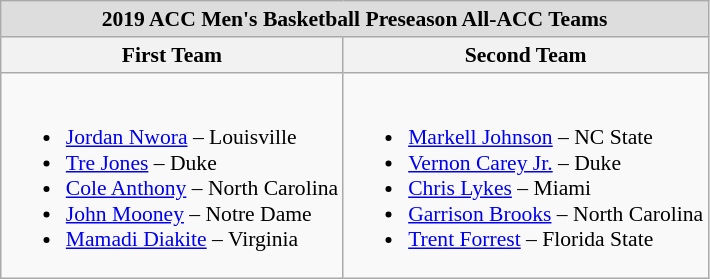<table class="wikitable" style="white-space:nowrap; font-size:90%;">
<tr>
<td colspan="2" style="text-align:center; background:#ddd;"><strong>2019 ACC Men's Basketball Preseason All-ACC Teams</strong></td>
</tr>
<tr>
<th>First Team</th>
<th>Second Team</th>
</tr>
<tr>
<td><br><ul><li><a href='#'>Jordan Nwora</a> – Louisville</li><li><a href='#'>Tre Jones</a> – Duke</li><li><a href='#'>Cole Anthony</a> – North Carolina</li><li><a href='#'>John Mooney</a> – Notre Dame</li><li><a href='#'>Mamadi Diakite</a> – Virginia</li></ul></td>
<td><br><ul><li><a href='#'>Markell Johnson</a> – NC State</li><li><a href='#'>Vernon Carey Jr.</a> – Duke</li><li><a href='#'>Chris Lykes</a> – Miami</li><li><a href='#'>Garrison Brooks</a> – North Carolina</li><li><a href='#'>Trent Forrest</a> – Florida State</li></ul></td>
</tr>
</table>
